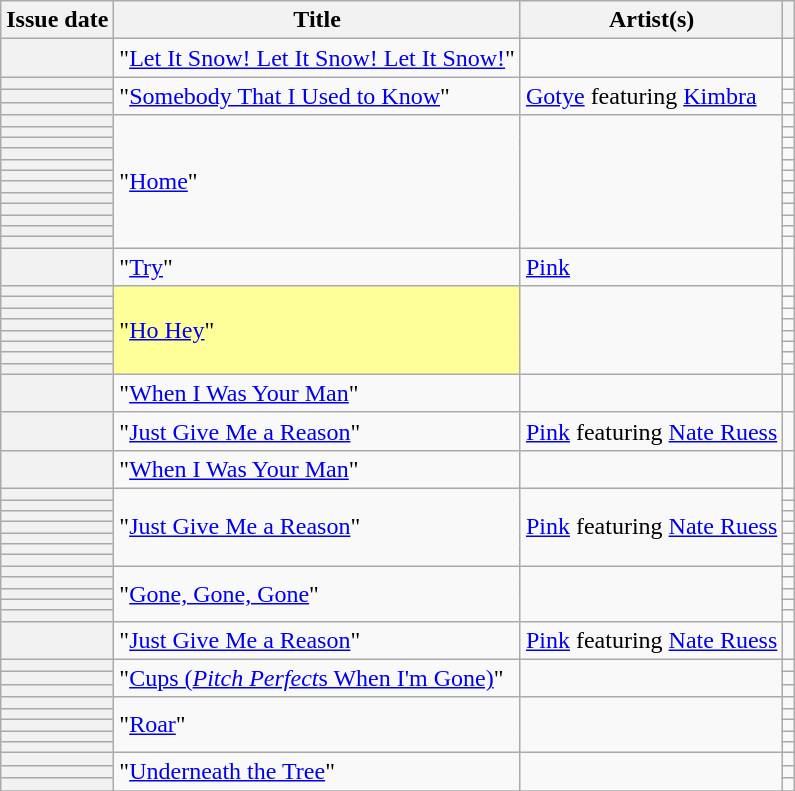<table class="wikitable sortable plainrowheaders">
<tr>
<th scope=col>Issue date</th>
<th scope=col>Title</th>
<th scope=col>Artist(s)</th>
<th scope=col class=unsortable></th>
</tr>
<tr>
<th scope=row></th>
<td>"<a href='#'>Let It Snow! Let It Snow! Let It Snow!</a>"</td>
<td></td>
<td align=center></td>
</tr>
<tr>
<th scope=row></th>
<td rowspan="3">"<a href='#'>Somebody That I Used to Know</a>"</td>
<td rowspan="3"><a href='#'>Gotye</a> featuring <a href='#'>Kimbra</a></td>
<td align=center></td>
</tr>
<tr>
<th scope=row></th>
<td align=center></td>
</tr>
<tr>
<th scope=row></th>
<td align=center></td>
</tr>
<tr>
<th scope=row></th>
<td rowspan="12">"<a href='#'>Home</a>"</td>
<td rowspan="12"></td>
<td align=center></td>
</tr>
<tr>
<th scope=row></th>
<td align=center></td>
</tr>
<tr>
<th scope=row></th>
<td align=center></td>
</tr>
<tr>
<th scope=row></th>
<td align=center></td>
</tr>
<tr>
<th scope=row></th>
<td align=center></td>
</tr>
<tr>
<th scope=row></th>
<td align=center></td>
</tr>
<tr>
<th scope=row></th>
<td align=center></td>
</tr>
<tr>
<th scope=row></th>
<td align=center></td>
</tr>
<tr>
<th scope=row></th>
<td align=center></td>
</tr>
<tr>
<th scope=row></th>
<td align=center></td>
</tr>
<tr>
<th scope=row></th>
<td align=center></td>
</tr>
<tr>
<th scope=row></th>
<td align=center></td>
</tr>
<tr>
<th scope=row></th>
<td>"<a href='#'>Try</a>"</td>
<td><a href='#'>Pink</a></td>
<td align=center></td>
</tr>
<tr>
<th scope=row></th>
<td bgcolor=#FFFF99 rowspan="8">"<a href='#'>Ho Hey</a>" </td>
<td rowspan="8"></td>
<td align=center></td>
</tr>
<tr>
<th scope=row></th>
<td align=center></td>
</tr>
<tr>
<th scope=row></th>
<td align=center></td>
</tr>
<tr>
<th scope=row></th>
<td align=center></td>
</tr>
<tr>
<th scope=row></th>
<td align=center></td>
</tr>
<tr>
<th scope=row></th>
<td align=center></td>
</tr>
<tr>
<th scope=row></th>
<td align=center></td>
</tr>
<tr>
<th scope=row></th>
<td align=center></td>
</tr>
<tr>
<th scope=row></th>
<td>"<a href='#'>When I Was Your Man</a>"</td>
<td></td>
<td align=center></td>
</tr>
<tr>
<th scope=row></th>
<td>"<a href='#'>Just Give Me a Reason</a>"</td>
<td><a href='#'>Pink</a> featuring <a href='#'>Nate Ruess</a></td>
<td align=center></td>
</tr>
<tr>
<th scope=row></th>
<td>"<a href='#'>When I Was Your Man</a>"</td>
<td></td>
<td align=center></td>
</tr>
<tr>
<th scope=row></th>
<td rowspan="7">"<a href='#'>Just Give Me a Reason</a>"</td>
<td rowspan="7"><a href='#'>Pink</a> featuring <a href='#'>Nate Ruess</a></td>
<td align=center></td>
</tr>
<tr>
<th scope=row></th>
<td align=center></td>
</tr>
<tr>
<th scope=row></th>
<td align=center></td>
</tr>
<tr>
<th scope=row></th>
<td align=center></td>
</tr>
<tr>
<th scope=row></th>
<td align=center></td>
</tr>
<tr>
<th scope=row></th>
<td align=center></td>
</tr>
<tr>
<th scope=row></th>
<td align=center></td>
</tr>
<tr>
<th scope=row></th>
<td rowspan="5">"<a href='#'>Gone, Gone, Gone</a>"</td>
<td rowspan="5"></td>
<td align=center></td>
</tr>
<tr>
<th scope=row></th>
<td align=center></td>
</tr>
<tr>
<th scope=row></th>
<td align=center></td>
</tr>
<tr>
<th scope=row></th>
<td align=center></td>
</tr>
<tr>
<th scope=row></th>
<td align=center></td>
</tr>
<tr>
<th scope=row></th>
<td rowspan="1">"<a href='#'>Just Give Me a Reason</a>"</td>
<td rowspan="1"><a href='#'>Pink</a> featuring <a href='#'>Nate Ruess</a></td>
<td align=center></td>
</tr>
<tr>
<th scope=row></th>
<td rowspan="3">"<a href='#'>Cups (<em>Pitch Perfect</em>s When I'm Gone)</a>"</td>
<td rowspan="3"></td>
<td align=center></td>
</tr>
<tr>
<th scope=row></th>
<td align=center></td>
</tr>
<tr>
<th scope=row></th>
<td align=center></td>
</tr>
<tr>
<th scope=row></th>
<td rowspan="5">"<a href='#'>Roar</a>"</td>
<td rowspan="5"></td>
<td align=center></td>
</tr>
<tr>
<th scope=row></th>
<td align=center></td>
</tr>
<tr>
<th scope=row></th>
<td align=center></td>
</tr>
<tr>
<th scope=row></th>
<td align=center></td>
</tr>
<tr>
<th scope=row></th>
<td align=center></td>
</tr>
<tr>
<th scope=row></th>
<td rowspan="3">"<a href='#'>Underneath the Tree</a>"</td>
<td rowspan="3"></td>
<td align=center></td>
</tr>
<tr>
<th scope=row></th>
<td align=center></td>
</tr>
<tr>
<th scope=row></th>
<td align=center></td>
</tr>
<tr>
</tr>
</table>
